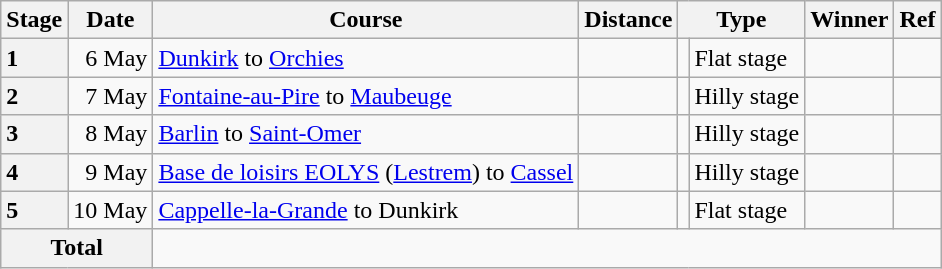<table class="wikitable">
<tr>
<th>Stage</th>
<th>Date</th>
<th>Course</th>
<th>Distance</th>
<th colspan="2">Type</th>
<th>Winner</th>
<th>Ref</th>
</tr>
<tr>
<th style="text-align:left">1</th>
<td align=right>6 May</td>
<td><a href='#'>Dunkirk</a> to <a href='#'>Orchies</a></td>
<td style="text-align:center;"></td>
<td></td>
<td>Flat stage</td>
<td></td>
<td></td>
</tr>
<tr>
<th style="text-align:left">2</th>
<td align=right>7 May</td>
<td><a href='#'>Fontaine-au-Pire</a> to <a href='#'>Maubeuge</a></td>
<td style="text-align:center;"></td>
<td></td>
<td>Hilly stage</td>
<td></td>
<td></td>
</tr>
<tr>
<th style="text-align:left">3</th>
<td align=right>8 May</td>
<td><a href='#'>Barlin</a> to <a href='#'>Saint-Omer</a></td>
<td style="text-align:center;"></td>
<td></td>
<td>Hilly stage</td>
<td></td>
<td></td>
</tr>
<tr>
<th style="text-align:left">4</th>
<td align=right>9 May</td>
<td><a href='#'>Base de loisirs EOLYS</a> (<a href='#'>Lestrem</a>) to <a href='#'>Cassel</a></td>
<td style="text-align:center;"></td>
<td></td>
<td>Hilly stage</td>
<td></td>
<td></td>
</tr>
<tr>
<th style="text-align:left">5</th>
<td align=right>10 May</td>
<td><a href='#'>Cappelle-la-Grande</a> to Dunkirk</td>
<td style="text-align:center;"></td>
<td></td>
<td>Flat stage</td>
<td></td>
<td></td>
</tr>
<tr>
<th colspan="2">Total</th>
<td colspan="6" style="text-align:center;"></td>
</tr>
</table>
